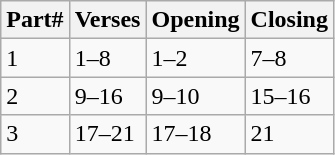<table class=wikitable>
<tr>
<th>Part#</th>
<th>Verses</th>
<th>Opening</th>
<th>Closing</th>
</tr>
<tr>
<td>1</td>
<td>1–8</td>
<td>1–2</td>
<td>7–8</td>
</tr>
<tr>
<td>2</td>
<td>9–16</td>
<td>9–10</td>
<td>15–16</td>
</tr>
<tr>
<td>3</td>
<td>17–21</td>
<td>17–18</td>
<td>21</td>
</tr>
</table>
